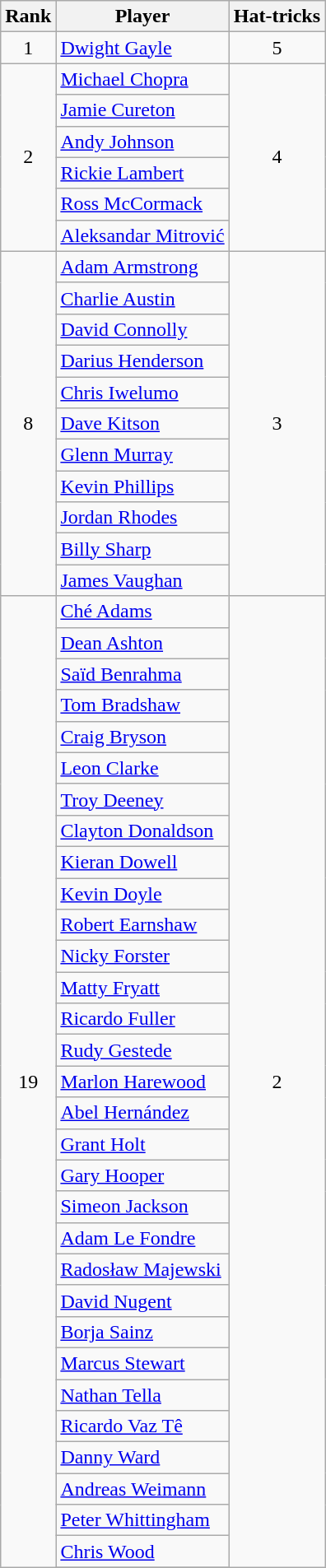<table class="wikitable">
<tr>
<th>Rank</th>
<th>Player</th>
<th>Hat-tricks</th>
</tr>
<tr>
<td align="center">1</td>
<td> <a href='#'>Dwight Gayle</a></td>
<td rowspan="1" align="center">5</td>
</tr>
<tr>
<td rowspan="6" align="center">2</td>
<td> <a href='#'>Michael Chopra</a></td>
<td rowspan="6" align="center">4</td>
</tr>
<tr>
<td> <a href='#'>Jamie Cureton</a></td>
</tr>
<tr>
<td> <a href='#'>Andy Johnson</a></td>
</tr>
<tr>
<td> <a href='#'>Rickie Lambert</a></td>
</tr>
<tr>
<td> <a href='#'>Ross McCormack</a></td>
</tr>
<tr>
<td> <a href='#'>Aleksandar Mitrović</a></td>
</tr>
<tr>
<td align=center rowspan="11">8</td>
<td> <a href='#'>Adam Armstrong</a></td>
<td align=center rowspan="11">3</td>
</tr>
<tr>
<td> <a href='#'>Charlie Austin</a></td>
</tr>
<tr>
<td> <a href='#'>David Connolly</a></td>
</tr>
<tr>
<td> <a href='#'>Darius Henderson</a></td>
</tr>
<tr>
<td> <a href='#'>Chris Iwelumo</a></td>
</tr>
<tr>
<td> <a href='#'>Dave Kitson</a></td>
</tr>
<tr>
<td> <a href='#'>Glenn Murray</a></td>
</tr>
<tr>
<td> <a href='#'>Kevin Phillips</a></td>
</tr>
<tr>
<td> <a href='#'>Jordan Rhodes</a></td>
</tr>
<tr>
<td> <a href='#'>Billy Sharp</a></td>
</tr>
<tr>
<td> <a href='#'>James Vaughan</a></td>
</tr>
<tr>
<td align=center rowspan="32">19</td>
<td> <a href='#'>Ché Adams</a></td>
<td align=center rowspan="32">2</td>
</tr>
<tr>
<td> <a href='#'>Dean Ashton</a></td>
</tr>
<tr>
<td> <a href='#'>Saïd Benrahma</a></td>
</tr>
<tr>
<td> <a href='#'>Tom Bradshaw</a></td>
</tr>
<tr>
<td> <a href='#'>Craig Bryson</a></td>
</tr>
<tr>
<td> <a href='#'>Leon Clarke</a></td>
</tr>
<tr>
<td> <a href='#'>Troy Deeney</a></td>
</tr>
<tr>
<td> <a href='#'>Clayton Donaldson</a></td>
</tr>
<tr>
<td> <a href='#'>Kieran Dowell</a></td>
</tr>
<tr>
<td> <a href='#'>Kevin Doyle</a></td>
</tr>
<tr>
<td> <a href='#'>Robert Earnshaw</a></td>
</tr>
<tr>
<td> <a href='#'>Nicky Forster</a></td>
</tr>
<tr>
<td> <a href='#'>Matty Fryatt</a></td>
</tr>
<tr>
<td> <a href='#'>Ricardo Fuller</a></td>
</tr>
<tr>
<td> <a href='#'>Rudy Gestede</a></td>
</tr>
<tr>
<td> <a href='#'>Marlon Harewood</a></td>
</tr>
<tr>
<td> <a href='#'>Abel Hernández</a></td>
</tr>
<tr>
<td> <a href='#'>Grant Holt</a></td>
</tr>
<tr>
<td> <a href='#'>Gary Hooper</a></td>
</tr>
<tr>
<td> <a href='#'>Simeon Jackson</a></td>
</tr>
<tr>
<td> <a href='#'>Adam Le Fondre</a></td>
</tr>
<tr>
<td> <a href='#'>Radosław Majewski</a></td>
</tr>
<tr>
<td> <a href='#'>David Nugent</a></td>
</tr>
<tr>
<td> <a href='#'>Borja Sainz</a></td>
</tr>
<tr>
<td> <a href='#'>Marcus Stewart</a></td>
</tr>
<tr>
<td> <a href='#'>Nathan Tella</a></td>
</tr>
<tr>
<td> <a href='#'>Ricardo Vaz Tê</a></td>
</tr>
<tr>
<td> <a href='#'>Danny Ward</a></td>
</tr>
<tr>
<td> <a href='#'>Andreas Weimann</a></td>
</tr>
<tr>
<td> <a href='#'>Peter Whittingham</a></td>
</tr>
<tr>
<td> <a href='#'>Chris Wood</a></td>
</tr>
<tr>
</tr>
</table>
